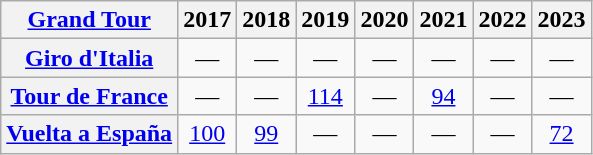<table class="wikitable plainrowheaders">
<tr>
<th scope="col"><a href='#'>Grand Tour</a></th>
<th scope="col">2017</th>
<th scope="col">2018</th>
<th scope="col">2019</th>
<th scope="col">2020</th>
<th scope="col">2021</th>
<th scope="col">2022</th>
<th scope="col">2023</th>
</tr>
<tr style="text-align:center;">
<th scope="row"> <a href='#'>Giro d'Italia</a></th>
<td>—</td>
<td>—</td>
<td>—</td>
<td>—</td>
<td>—</td>
<td>—</td>
<td>—</td>
</tr>
<tr style="text-align:center;">
<th scope="row"> <a href='#'>Tour de France</a></th>
<td>—</td>
<td>—</td>
<td><a href='#'>114</a></td>
<td>—</td>
<td><a href='#'>94</a></td>
<td>—</td>
<td>—</td>
</tr>
<tr style="text-align:center;">
<th scope="row"> <a href='#'>Vuelta a España</a></th>
<td><a href='#'>100</a></td>
<td><a href='#'>99</a></td>
<td>—</td>
<td>—</td>
<td>—</td>
<td>—</td>
<td><a href='#'>72</a></td>
</tr>
</table>
